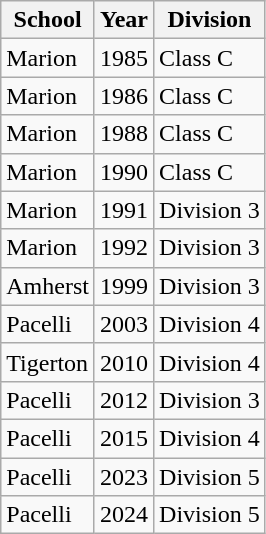<table class="wikitable">
<tr>
<th>School</th>
<th>Year</th>
<th>Division</th>
</tr>
<tr>
<td>Marion</td>
<td>1985</td>
<td>Class C</td>
</tr>
<tr>
<td>Marion</td>
<td>1986</td>
<td>Class C</td>
</tr>
<tr>
<td>Marion</td>
<td>1988</td>
<td>Class C</td>
</tr>
<tr>
<td>Marion</td>
<td>1990</td>
<td>Class C</td>
</tr>
<tr>
<td>Marion</td>
<td>1991</td>
<td>Division 3</td>
</tr>
<tr>
<td>Marion</td>
<td>1992</td>
<td>Division 3</td>
</tr>
<tr>
<td>Amherst</td>
<td>1999</td>
<td>Division 3</td>
</tr>
<tr>
<td>Pacelli</td>
<td>2003</td>
<td>Division 4</td>
</tr>
<tr>
<td>Tigerton</td>
<td>2010</td>
<td>Division 4</td>
</tr>
<tr>
<td>Pacelli</td>
<td>2012</td>
<td>Division 3</td>
</tr>
<tr>
<td>Pacelli</td>
<td>2015</td>
<td>Division 4</td>
</tr>
<tr>
<td>Pacelli</td>
<td>2023</td>
<td>Division 5</td>
</tr>
<tr>
<td>Pacelli</td>
<td>2024</td>
<td>Division 5</td>
</tr>
</table>
